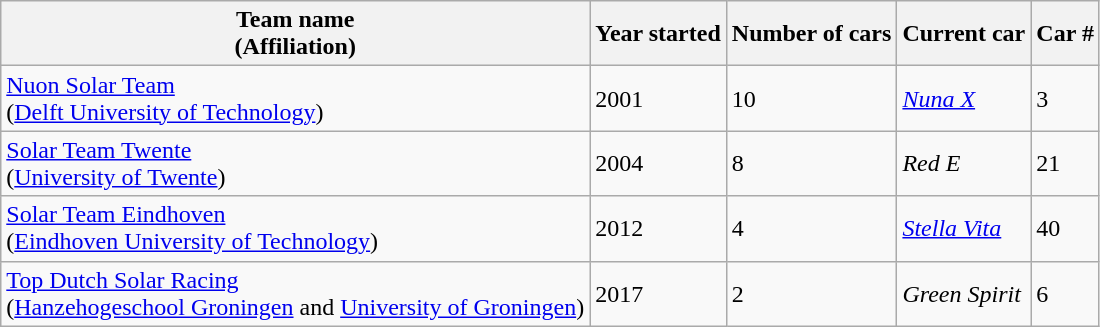<table class="wikitable">
<tr ">
<th><strong>Team name<br>(Affiliation)</strong></th>
<th><strong>Year started</strong></th>
<th><strong>Number of cars</strong></th>
<th><strong>Current car</strong></th>
<th><strong>Car #</strong></th>
</tr>
<tr>
<td><a href='#'>Nuon Solar Team</a><br>(<a href='#'>Delft University of Technology</a>)</td>
<td>2001</td>
<td>10</td>
<td><em><a href='#'>Nuna X</a> </em></td>
<td>3</td>
</tr>
<tr>
<td><a href='#'>Solar Team Twente</a><br>(<a href='#'>University of Twente</a>)</td>
<td>2004</td>
<td>8</td>
<td><em>Red E</em></td>
<td>21</td>
</tr>
<tr>
<td><a href='#'>Solar Team Eindhoven</a><br>(<a href='#'>Eindhoven University of Technology</a>)</td>
<td>2012</td>
<td>4</td>
<td><em><a href='#'>Stella Vita</a></em></td>
<td>40</td>
</tr>
<tr>
<td><a href='#'>Top Dutch Solar Racing</a><br>(<a href='#'>Hanzehogeschool Groningen</a> and <a href='#'>University of Groningen</a>)</td>
<td>2017</td>
<td>2</td>
<td><em>Green Spirit</em></td>
<td>6</td>
</tr>
</table>
